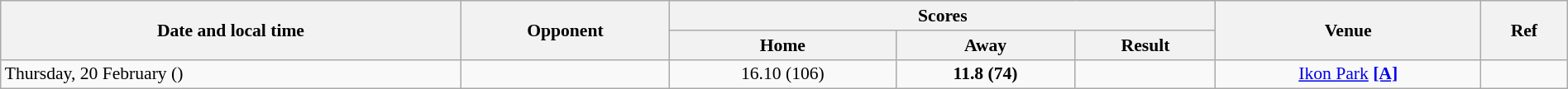<table class="wikitable plainrowheaders" style="font-size:90%; width:100%; text-align:center;">
<tr>
<th scope="col" rowspan=2>Date and local time</th>
<th scope="col" rowspan=2>Opponent</th>
<th scope="col" colspan=3>Scores</th>
<th scope="col" rowspan=2>Venue</th>
<th scope="col" rowspan=2>Ref</th>
</tr>
<tr>
<th scope="col">Home</th>
<th scope="col">Away</th>
<th scope="col">Result</th>
</tr>
<tr>
<td align=left>Thursday, 20 February ()</td>
<td align=left></td>
<td>16.10 (106)</td>
<td><strong>11.8 (74)</strong></td>
<td></td>
<td><a href='#'>Ikon Park</a> <a href='#'><strong>[A]</strong></a></td>
<td></td>
</tr>
</table>
